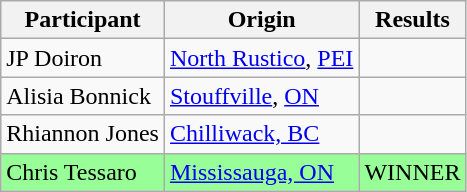<table class="wikitable">
<tr>
<th>Participant</th>
<th>Origin</th>
<th>Results</th>
</tr>
<tr>
<td>JP Doiron</td>
<td><a href='#'>North Rustico</a>, <a href='#'>PEI</a></td>
<td></td>
</tr>
<tr>
<td>Alisia Bonnick</td>
<td><a href='#'>Stouffville</a>, <a href='#'>ON</a></td>
<td></td>
</tr>
<tr>
<td>Rhiannon Jones</td>
<td><a href='#'>Chilliwack, BC</a></td>
<td></td>
</tr>
<tr>
<td style="background: #98FF98">Chris Tessaro</td>
<td style="background: #98FF98"><a href='#'>Mississauga, ON</a></td>
<td style="background: #98FF98">WINNER</td>
</tr>
</table>
